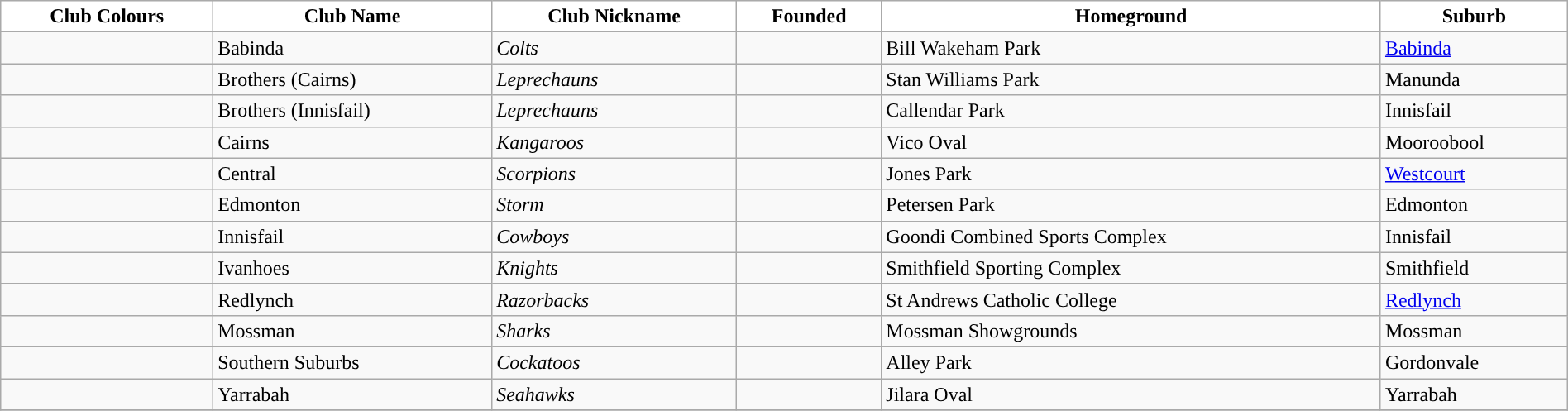<table class="wikitable" style="width:100%; text-align:left">
<tr>
<th style="background:white;">Club Colours</th>
<th style="background:white;">Club Name</th>
<th style="background:white;">Club Nickname</th>
<th style="background:white;">Founded</th>
<th style="background:white;">Homeground</th>
<th style="background:white;">Suburb</th>
</tr>
<tr>
<td></td>
<td>Babinda</td>
<td><em>Colts</em></td>
<td></td>
<td>Bill Wakeham Park</td>
<td><a href='#'>Babinda</a></td>
</tr>
<tr>
<td></td>
<td>Brothers (Cairns)</td>
<td><em>Leprechauns</em></td>
<td></td>
<td>Stan Williams Park</td>
<td>Manunda</td>
</tr>
<tr>
<td></td>
<td>Brothers (Innisfail)</td>
<td><em>Leprechauns</em></td>
<td></td>
<td>Callendar Park</td>
<td>Innisfail</td>
</tr>
<tr>
<td></td>
<td>Cairns</td>
<td><em>Kangaroos</em></td>
<td></td>
<td>Vico Oval</td>
<td>Mooroobool</td>
</tr>
<tr>
<td></td>
<td>Central</td>
<td><em>Scorpions</em></td>
<td></td>
<td>Jones Park</td>
<td><a href='#'>Westcourt</a></td>
</tr>
<tr>
<td></td>
<td>Edmonton</td>
<td><em>Storm</em></td>
<td></td>
<td>Petersen Park</td>
<td>Edmonton</td>
</tr>
<tr>
<td></td>
<td>Innisfail</td>
<td><em>Cowboys</em></td>
<td></td>
<td>Goondi Combined Sports Complex</td>
<td>Innisfail</td>
</tr>
<tr>
<td></td>
<td>Ivanhoes</td>
<td><em>Knights</em></td>
<td></td>
<td>Smithfield Sporting Complex</td>
<td>Smithfield</td>
</tr>
<tr>
<td></td>
<td>Redlynch</td>
<td><em>Razorbacks</em></td>
<td></td>
<td>St Andrews Catholic College</td>
<td><a href='#'>Redlynch</a></td>
</tr>
<tr>
<td></td>
<td>Mossman</td>
<td><em>Sharks</em></td>
<td></td>
<td>Mossman Showgrounds</td>
<td>Mossman</td>
</tr>
<tr>
<td></td>
<td>Southern Suburbs</td>
<td><em>Cockatoos</em></td>
<td></td>
<td>Alley Park</td>
<td>Gordonvale</td>
</tr>
<tr>
<td></td>
<td>Yarrabah</td>
<td><em>Seahawks</em></td>
<td></td>
<td>Jilara Oval</td>
<td>Yarrabah</td>
</tr>
<tr>
</tr>
</table>
